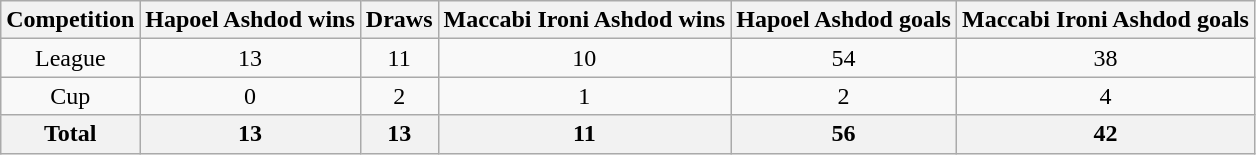<table class="wikitable" style="text-align: center;">
<tr>
<th>Competition</th>
<th>Hapoel Ashdod wins</th>
<th>Draws</th>
<th>Maccabi Ironi Ashdod wins</th>
<th>Hapoel Ashdod goals</th>
<th>Maccabi Ironi Ashdod goals</th>
</tr>
<tr>
<td>League</td>
<td>13</td>
<td>11</td>
<td>10</td>
<td>54</td>
<td>38</td>
</tr>
<tr>
<td>Cup</td>
<td>0</td>
<td>2</td>
<td>1</td>
<td>2</td>
<td>4</td>
</tr>
<tr>
<th>Total</th>
<th>13</th>
<th>13</th>
<th>11</th>
<th>56</th>
<th>42</th>
</tr>
</table>
